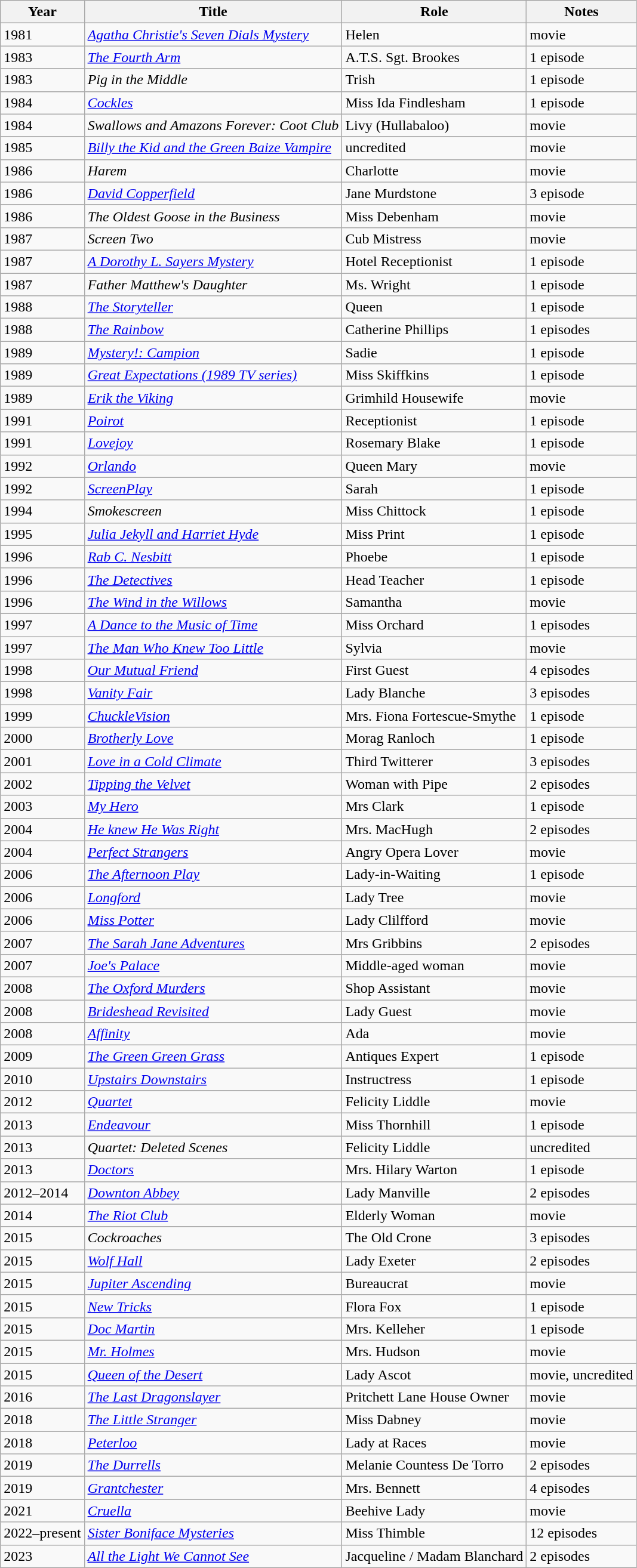<table class="wikitable">
<tr>
<th>Year</th>
<th>Title</th>
<th>Role</th>
<th>Notes</th>
</tr>
<tr>
<td>1981</td>
<td><a href='#'><em>Agatha Christie's Seven Dials Mystery</em></a></td>
<td>Helen</td>
<td>movie</td>
</tr>
<tr>
<td>1983</td>
<td><a href='#'><em>The Fourth Arm</em></a></td>
<td>A.T.S. Sgt. Brookes</td>
<td>1 episode</td>
</tr>
<tr>
<td>1983</td>
<td><em>Pig in the Middle</em></td>
<td>Trish</td>
<td>1 episode</td>
</tr>
<tr>
<td>1984</td>
<td><a href='#'><em>Cockles</em></a></td>
<td>Miss Ida Findlesham</td>
<td>1 episode</td>
</tr>
<tr>
<td>1984</td>
<td><em>Swallows and Amazons Forever: Coot Club</em></td>
<td>Livy (Hullabaloo)</td>
<td>movie</td>
</tr>
<tr>
<td>1985</td>
<td><em><a href='#'>Billy the Kid and the Green Baize Vampire</a></em></td>
<td>uncredited</td>
<td>movie</td>
</tr>
<tr>
<td>1986</td>
<td><em>Harem</em></td>
<td>Charlotte</td>
<td>movie</td>
</tr>
<tr>
<td>1986</td>
<td><a href='#'><em>David Copperfield</em></a></td>
<td>Jane Murdstone</td>
<td>3 episode</td>
</tr>
<tr>
<td>1986</td>
<td><em>The Oldest Goose in the Business</em></td>
<td>Miss Debenham</td>
<td>movie</td>
</tr>
<tr>
<td>1987</td>
<td><em>Screen Two</em></td>
<td>Cub Mistress</td>
<td>movie</td>
</tr>
<tr>
<td>1987</td>
<td><em><a href='#'>A Dorothy L. Sayers Mystery</a></em></td>
<td>Hotel Receptionist</td>
<td>1 episode</td>
</tr>
<tr>
<td>1987</td>
<td><em>Father Matthew's Daughter</em></td>
<td>Ms. Wright</td>
<td>1 episode</td>
</tr>
<tr>
<td>1988</td>
<td><a href='#'><em>The Storyteller</em></a></td>
<td>Queen</td>
<td>1 episode</td>
</tr>
<tr>
<td>1988</td>
<td><em><a href='#'>The Rainbow</a></em></td>
<td>Catherine Phillips</td>
<td>1 episodes</td>
</tr>
<tr>
<td>1989</td>
<td><em><a href='#'>Mystery!: Campion</a></em></td>
<td>Sadie</td>
<td>1 episode</td>
</tr>
<tr>
<td>1989</td>
<td><em><a href='#'>Great Expectations (1989 TV series)</a></em></td>
<td>Miss Skiffkins</td>
<td>1 episode</td>
</tr>
<tr>
<td>1989</td>
<td><em><a href='#'>Erik the Viking</a></em></td>
<td>Grimhild Housewife</td>
<td>movie</td>
</tr>
<tr>
<td>1991</td>
<td><a href='#'><em>Poirot</em></a></td>
<td>Receptionist</td>
<td>1 episode</td>
</tr>
<tr>
<td>1991</td>
<td><em><a href='#'>Lovejoy</a></em></td>
<td>Rosemary Blake</td>
<td>1 episode</td>
</tr>
<tr>
<td>1992</td>
<td><a href='#'><em>Orlando</em></a></td>
<td>Queen Mary</td>
<td>movie</td>
</tr>
<tr>
<td>1992</td>
<td><em><a href='#'>ScreenPlay</a></em></td>
<td>Sarah</td>
<td>1 episode</td>
</tr>
<tr>
<td>1994</td>
<td><em>Smokescreen</em></td>
<td>Miss Chittock</td>
<td>1 episode</td>
</tr>
<tr>
<td>1995</td>
<td><em><a href='#'>Julia Jekyll and Harriet Hyde</a></em></td>
<td>Miss Print</td>
<td>1 episode</td>
</tr>
<tr>
<td>1996</td>
<td><em><a href='#'>Rab C. Nesbitt</a></em></td>
<td>Phoebe</td>
<td>1 episode</td>
</tr>
<tr>
<td>1996</td>
<td><a href='#'><em>The Detectives</em></a></td>
<td>Head Teacher</td>
<td>1 episode</td>
</tr>
<tr>
<td>1996</td>
<td><a href='#'><em>The Wind in the Willows</em></a></td>
<td>Samantha</td>
<td>movie</td>
</tr>
<tr>
<td>1997</td>
<td><a href='#'><em>A Dance to the Music of Time</em></a></td>
<td>Miss Orchard</td>
<td>1 episodes</td>
</tr>
<tr>
<td>1997</td>
<td><em><a href='#'>The Man Who Knew Too Little</a></em></td>
<td>Sylvia</td>
<td>movie</td>
</tr>
<tr>
<td>1998</td>
<td><a href='#'><em>Our Mutual Friend</em></a></td>
<td>First Guest</td>
<td>4 episodes</td>
</tr>
<tr>
<td>1998</td>
<td><a href='#'><em>Vanity Fair</em></a></td>
<td>Lady Blanche</td>
<td>3 episodes</td>
</tr>
<tr>
<td>1999</td>
<td><em><a href='#'>ChuckleVision</a></em></td>
<td>Mrs. Fiona Fortescue-Smythe</td>
<td>1 episode</td>
</tr>
<tr>
<td>2000</td>
<td><a href='#'><em>Brotherly Love</em></a></td>
<td>Morag Ranloch</td>
<td>1 episode</td>
</tr>
<tr>
<td>2001</td>
<td><a href='#'><em>Love in a Cold Climate</em></a></td>
<td>Third Twitterer</td>
<td>3 episodes</td>
</tr>
<tr>
<td>2002</td>
<td><a href='#'><em>Tipping the Velvet</em></a></td>
<td>Woman with Pipe</td>
<td>2 episodes</td>
</tr>
<tr>
<td>2003</td>
<td><a href='#'><em>My Hero</em></a></td>
<td>Mrs Clark</td>
<td>1 episode</td>
</tr>
<tr>
<td>2004</td>
<td><a href='#'><em>He knew He Was Right</em></a></td>
<td>Mrs. MacHugh</td>
<td>2 episodes</td>
</tr>
<tr>
<td>2004</td>
<td><a href='#'><em>Perfect Strangers</em></a></td>
<td>Angry Opera Lover</td>
<td>movie</td>
</tr>
<tr>
<td>2006</td>
<td><em><a href='#'>The Afternoon Play</a></em></td>
<td>Lady-in-Waiting</td>
<td>1 episode</td>
</tr>
<tr>
<td>2006</td>
<td><a href='#'><em>Longford</em></a></td>
<td>Lady Tree</td>
<td>movie</td>
</tr>
<tr>
<td>2006</td>
<td><em><a href='#'>Miss Potter</a></em></td>
<td>Lady Clilfford</td>
<td>movie</td>
</tr>
<tr>
<td>2007</td>
<td><em><a href='#'>The Sarah Jane Adventures</a></em></td>
<td>Mrs Gribbins</td>
<td>2 episodes</td>
</tr>
<tr>
<td>2007</td>
<td><em><a href='#'>Joe's Palace</a></em></td>
<td>Middle-aged woman</td>
<td>movie</td>
</tr>
<tr>
<td>2008</td>
<td><a href='#'><em>The Oxford Murders</em></a></td>
<td>Shop Assistant</td>
<td>movie</td>
</tr>
<tr>
<td>2008</td>
<td><a href='#'><em>Brideshead Revisited</em></a></td>
<td>Lady Guest</td>
<td>movie</td>
</tr>
<tr>
<td>2008</td>
<td><a href='#'><em>Affinity</em></a></td>
<td>Ada</td>
<td>movie</td>
</tr>
<tr>
<td>2009</td>
<td><em><a href='#'>The Green Green Grass</a></em></td>
<td>Antiques Expert</td>
<td>1 episode</td>
</tr>
<tr>
<td>2010</td>
<td><a href='#'><em>Upstairs Downstairs</em></a></td>
<td>Instructress</td>
<td>1 episode</td>
</tr>
<tr>
<td>2012</td>
<td><a href='#'><em>Quartet</em></a></td>
<td>Felicity Liddle</td>
<td>movie</td>
</tr>
<tr>
<td>2013</td>
<td><a href='#'><em>Endeavour</em></a></td>
<td>Miss Thornhill</td>
<td>1 episode</td>
</tr>
<tr>
<td>2013</td>
<td><em>Quartet: Deleted Scenes</em></td>
<td>Felicity Liddle</td>
<td>uncredited</td>
</tr>
<tr>
<td>2013</td>
<td><a href='#'><em>Doctors</em></a></td>
<td>Mrs. Hilary Warton</td>
<td>1 episode</td>
</tr>
<tr>
<td>2012–2014</td>
<td><em><a href='#'>Downton Abbey</a></em></td>
<td>Lady Manville</td>
<td>2 episodes</td>
</tr>
<tr>
<td>2014</td>
<td><em><a href='#'>The Riot Club</a></em></td>
<td>Elderly Woman</td>
<td>movie</td>
</tr>
<tr>
<td>2015</td>
<td><em>Cockroaches</em></td>
<td>The Old Crone</td>
<td>3 episodes</td>
</tr>
<tr>
<td>2015</td>
<td><a href='#'><em>Wolf Hall</em></a></td>
<td>Lady Exeter</td>
<td>2 episodes</td>
</tr>
<tr>
<td>2015</td>
<td><em><a href='#'>Jupiter Ascending</a></em></td>
<td>Bureaucrat</td>
<td>movie</td>
</tr>
<tr>
<td>2015</td>
<td><em><a href='#'>New Tricks</a></em></td>
<td>Flora Fox</td>
<td>1 episode</td>
</tr>
<tr>
<td>2015</td>
<td><em><a href='#'>Doc Martin</a></em></td>
<td>Mrs. Kelleher</td>
<td>1 episode</td>
</tr>
<tr>
<td>2015</td>
<td><em><a href='#'>Mr. Holmes</a></em></td>
<td>Mrs. Hudson</td>
<td>movie</td>
</tr>
<tr>
<td>2015</td>
<td><a href='#'><em>Queen of the Desert</em></a></td>
<td>Lady Ascot</td>
<td>movie, uncredited</td>
</tr>
<tr>
<td>2016</td>
<td><em><a href='#'>The Last Dragonslayer</a></em></td>
<td>Pritchett Lane House Owner</td>
<td>movie</td>
</tr>
<tr>
<td>2018</td>
<td><a href='#'><em>The Little Stranger</em></a></td>
<td>Miss Dabney</td>
<td>movie</td>
</tr>
<tr>
<td>2018</td>
<td><a href='#'><em>Peterloo</em></a></td>
<td>Lady at Races</td>
<td>movie</td>
</tr>
<tr>
<td>2019</td>
<td><em><a href='#'>The Durrells</a></em></td>
<td>Melanie Countess De Torro</td>
<td>2 episodes</td>
</tr>
<tr>
<td>2019</td>
<td><a href='#'><em>Grantchester</em></a></td>
<td>Mrs. Bennett</td>
<td>4 episodes</td>
</tr>
<tr>
<td>2021</td>
<td><a href='#'><em>Cruella</em></a></td>
<td>Beehive Lady</td>
<td>movie</td>
</tr>
<tr>
<td>2022–present</td>
<td><em><a href='#'>Sister Boniface Mysteries</a></em></td>
<td>Miss Thimble</td>
<td>12 episodes</td>
</tr>
<tr>
<td>2023</td>
<td><a href='#'><em>All the Light We Cannot See</em></a></td>
<td>Jacqueline / Madam Blanchard</td>
<td>2 episodes</td>
</tr>
</table>
